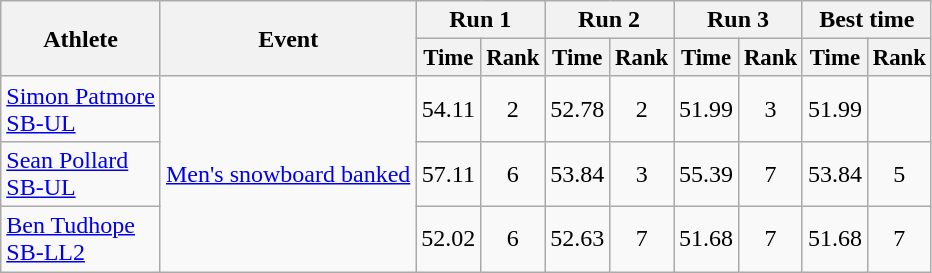<table class="wikitable">
<tr>
<th rowspan="2">Athlete</th>
<th rowspan="2">Event</th>
<th colspan=2>Run 1</th>
<th colspan=2>Run 2</th>
<th colspan=2>Run 3</th>
<th colspan=2>Best time</th>
</tr>
<tr style="font-size:95%">
<th>Time</th>
<th>Rank</th>
<th>Time</th>
<th>Rank</th>
<th>Time</th>
<th>Rank</th>
<th>Time</th>
<th>Rank</th>
</tr>
<tr style="text-align:center;">
<td align="left"><a href='#'>Simon Patmore</a>  <br> <a href='#'>SB-UL</a></td>
<td style="text-align:left;" rowspan="3"><a href='#'>Men's snowboard banked</a></td>
<td>54.11</td>
<td>2</td>
<td>52.78</td>
<td>2</td>
<td>51.99</td>
<td>3</td>
<td>51.99</td>
<td></td>
</tr>
<tr style="text-align:center;">
<td align="left"><a href='#'>Sean Pollard</a> <br> <a href='#'>SB-UL</a></td>
<td>57.11</td>
<td>6</td>
<td>53.84</td>
<td>3</td>
<td>55.39</td>
<td>7</td>
<td>53.84</td>
<td>5</td>
</tr>
<tr style="text-align:center;">
<td align="left"><a href='#'>Ben Tudhope</a> <br> <a href='#'>SB-LL2</a></td>
<td>52.02</td>
<td>6</td>
<td>52.63</td>
<td>7</td>
<td>51.68</td>
<td>7</td>
<td>51.68</td>
<td>7</td>
</tr>
</table>
